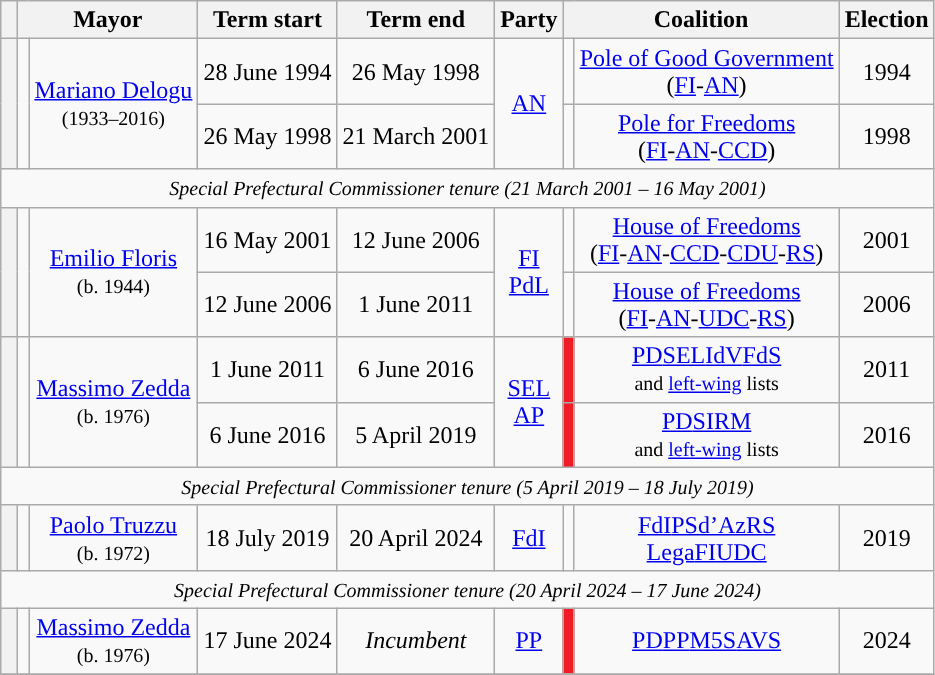<table class="wikitable" style="text-align: center;">
<tr>
<th class=unsortable> </th>
<th colspan=2>Mayor</th>
<th>Term start</th>
<th>Term end</th>
<th>Party</th>
<th colspan="2">Coalition</th>
<th>Election</th>
</tr>
<tr>
<th rowspan=2 style="background:"></th>
<td rowspan=2></td>
<td rowspan=2><a href='#'>Mariano Delogu</a><br><small>(1933–2016)</small></td>
<td>28 June 1994</td>
<td>26 May 1998</td>
<td rowspan=2><a href='#'>AN</a></td>
<td style="background: "></td>
<td><a href='#'>Pole of Good Government</a><br>(<a href='#'>FI</a>-<a href='#'>AN</a>)</td>
<td>1994</td>
</tr>
<tr>
<td>26 May 1998</td>
<td>21 March 2001</td>
<td style="background: "></td>
<td><a href='#'>Pole for Freedoms</a><br>(<a href='#'>FI</a>-<a href='#'>AN</a>-<a href='#'>CCD</a>)</td>
<td>1998</td>
</tr>
<tr>
<td colspan="10"><small><em>Special Prefectural Commissioner tenure (21 March 2001 – 16 May 2001)</em></small></td>
</tr>
<tr>
<th rowspan=2 style="background:"></th>
<td rowspan=2></td>
<td rowspan=2><a href='#'>Emilio Floris</a><br><small>(b. 1944)</small></td>
<td>16 May 2001</td>
<td>12 June 2006</td>
<td rowspan=2><a href='#'>FI</a><br><a href='#'>PdL</a></td>
<td style="background:"></td>
<td><a href='#'>House of Freedoms</a><br>(<a href='#'>FI</a>-<a href='#'>AN</a>-<a href='#'>CCD</a>-<a href='#'>CDU</a>-<a href='#'>RS</a>)</td>
<td>2001</td>
</tr>
<tr>
<td>12 June 2006</td>
<td>1 June 2011</td>
<td style="background: "></td>
<td><a href='#'>House of Freedoms</a><br>(<a href='#'>FI</a>-<a href='#'>AN</a>-<a href='#'>UDC</a>-<a href='#'>RS</a>)</td>
<td>2006</td>
</tr>
<tr>
<th rowspan=2 style="background:"></th>
<td rowspan=2></td>
<td rowspan=2><a href='#'>Massimo Zedda</a><br><small>(b. 1976)</small></td>
<td>1 June 2011</td>
<td>6 June 2016</td>
<td rowspan=2><a href='#'>SEL</a><br><a href='#'>AP</a></td>
<td style="background:#EF1C27;"></td>
<td><a href='#'>PD</a><a href='#'>SEL</a><a href='#'>IdV</a><a href='#'>FdS</a><br><small>and <a href='#'>left-wing</a> lists</small></td>
<td>2011</td>
</tr>
<tr>
<td>6 June 2016</td>
<td>5 April 2019</td>
<td style="background:#EF1C27;"></td>
<td><a href='#'>PD</a><a href='#'>SI</a><a href='#'>RM</a><br><small>and <a href='#'>left-wing</a> lists</small></td>
<td>2016</td>
</tr>
<tr>
<td colspan="10"><small><em>Special Prefectural Commissioner tenure (5 April 2019 – 18 July 2019)</em></small></td>
</tr>
<tr>
<th style="background:"></th>
<td></td>
<td><a href='#'>Paolo Truzzu</a><br><small>(b. 1972)</small></td>
<td>18 July 2019</td>
<td>20 April 2024</td>
<td><a href='#'>FdI</a></td>
<td style="background:"></td>
<td><a href='#'>FdI</a><a href='#'>PSd’Az</a><a href='#'>RS</a><br><a href='#'>Lega</a><a href='#'>FI</a><a href='#'>UDC</a></td>
<td>2019</td>
</tr>
<tr>
<td colspan="10"><small><em>Special Prefectural Commissioner tenure (20 April 2024 – 17 June 2024)</em></small></td>
</tr>
<tr>
<th style="background:"></th>
<td></td>
<td><a href='#'>Massimo Zedda</a><br><small>(b. 1976)</small></td>
<td>17 June 2024</td>
<td><em>Incumbent</em></td>
<td><a href='#'>PP</a></td>
<td style="background:#EF1C27;"></td>
<td><a href='#'>PD</a><a href='#'>PP</a><a href='#'>M5S</a><a href='#'>AVS</a></td>
<td>2024</td>
</tr>
<tr>
</tr>
</table>
